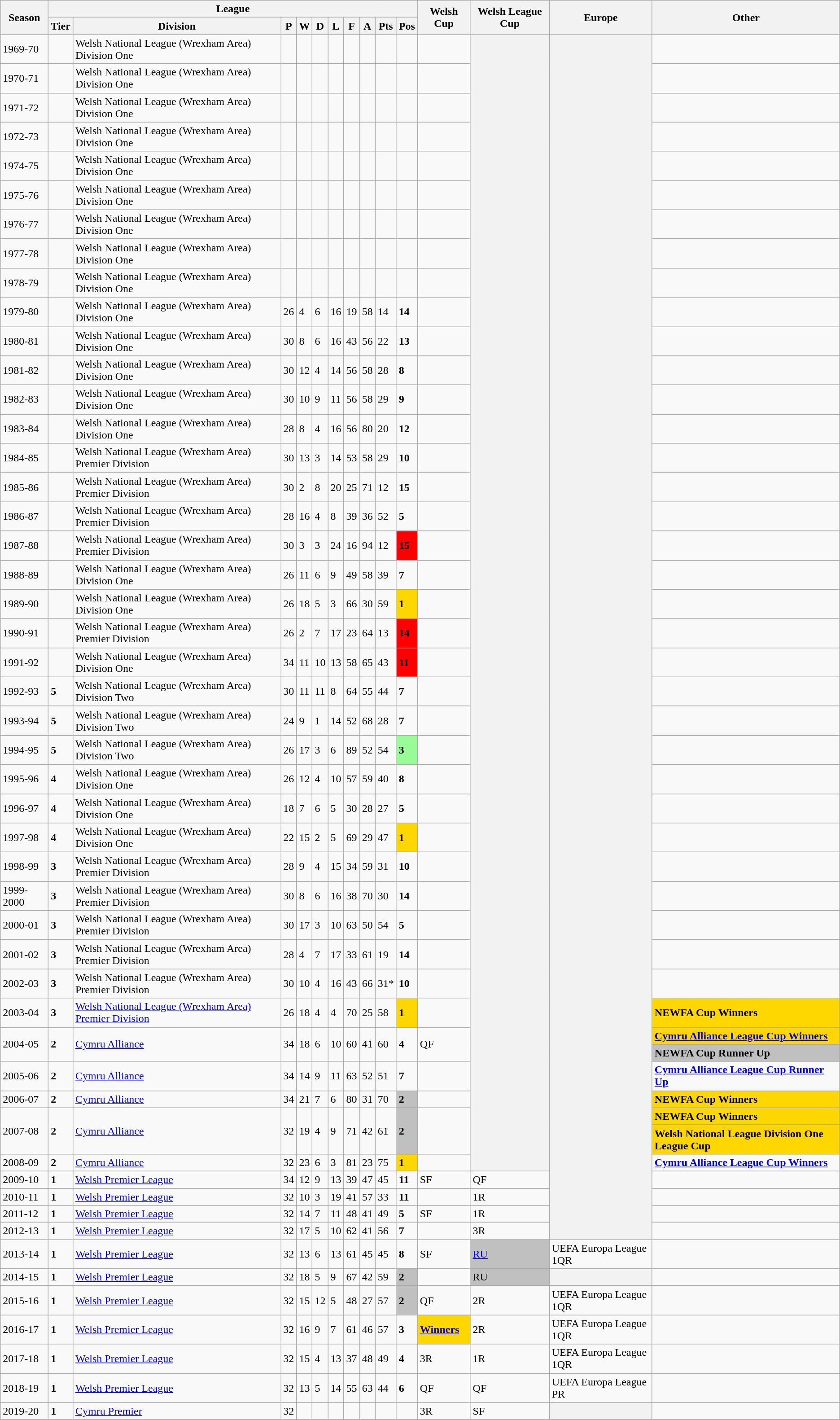<table class="wikitable">
<tr>
<th rowspan="2">Season</th>
<th colspan="10">League</th>
<th rowspan="2">Welsh Cup</th>
<th rowspan="2">Welsh League Cup</th>
<th rowspan="2">Europe</th>
<th rowspan="2">Other</th>
</tr>
<tr>
<th>Tier</th>
<th>Division</th>
<th>P</th>
<th>W</th>
<th>D</th>
<th>L</th>
<th>F</th>
<th>A</th>
<th>Pts</th>
<th>Pos</th>
</tr>
<tr>
<td>1969-70</td>
<td></td>
<td>Welsh National League (Wrexham Area) Division One</td>
<td></td>
<td></td>
<td></td>
<td></td>
<td></td>
<td></td>
<td></td>
<td></td>
<td></td>
<th rowspan="41"></th>
<th rowspan="45"></th>
<td></td>
</tr>
<tr>
<td>1970-71</td>
<td></td>
<td>Welsh National League (Wrexham Area) Division One</td>
<td></td>
<td></td>
<td></td>
<td></td>
<td></td>
<td></td>
<td></td>
<td></td>
<td></td>
<td></td>
</tr>
<tr>
<td>1971-72</td>
<td></td>
<td>Welsh National League (Wrexham Area) Division One</td>
<td></td>
<td></td>
<td></td>
<td></td>
<td></td>
<td></td>
<td></td>
<td></td>
<td></td>
<td></td>
</tr>
<tr>
<td>1972-73</td>
<td></td>
<td>Welsh National League (Wrexham Area) Division One</td>
<td></td>
<td></td>
<td></td>
<td></td>
<td></td>
<td></td>
<td></td>
<td></td>
<td></td>
<td></td>
</tr>
<tr>
<td>1974-75</td>
<td></td>
<td>Welsh National League (Wrexham Area) Division One</td>
<td></td>
<td></td>
<td></td>
<td></td>
<td></td>
<td></td>
<td></td>
<td></td>
<td></td>
<td></td>
</tr>
<tr>
<td>1975-76</td>
<td></td>
<td>Welsh National League (Wrexham Area) Division One</td>
<td></td>
<td></td>
<td></td>
<td></td>
<td></td>
<td></td>
<td></td>
<td></td>
<td></td>
<td></td>
</tr>
<tr>
<td>1976-77</td>
<td></td>
<td>Welsh National League (Wrexham Area) Division One</td>
<td></td>
<td></td>
<td></td>
<td></td>
<td></td>
<td></td>
<td></td>
<td></td>
<td></td>
<td></td>
</tr>
<tr>
<td>1977-78</td>
<td></td>
<td>Welsh National League (Wrexham Area) Division One</td>
<td></td>
<td></td>
<td></td>
<td></td>
<td></td>
<td></td>
<td></td>
<td></td>
<td></td>
<td></td>
</tr>
<tr>
<td>1978-79</td>
<td></td>
<td>Welsh National League (Wrexham Area) Division One</td>
<td></td>
<td></td>
<td></td>
<td></td>
<td></td>
<td></td>
<td></td>
<td></td>
<td></td>
<td></td>
</tr>
<tr>
<td>1979-80</td>
<td></td>
<td>Welsh National League (Wrexham Area) Division One</td>
<td>26</td>
<td>4</td>
<td>6</td>
<td>16</td>
<td>19</td>
<td>58</td>
<td>14</td>
<td><strong>14</strong></td>
<td></td>
<td></td>
</tr>
<tr>
<td>1980-81</td>
<td></td>
<td>Welsh National League (Wrexham Area) Division One</td>
<td>30</td>
<td>8</td>
<td>6</td>
<td>16</td>
<td>43</td>
<td>56</td>
<td>22</td>
<td><strong>13</strong></td>
<td></td>
<td></td>
</tr>
<tr>
<td>1981-82</td>
<td></td>
<td>Welsh National League (Wrexham Area) Division One</td>
<td>30</td>
<td>12</td>
<td>4</td>
<td>14</td>
<td>56</td>
<td>58</td>
<td>28</td>
<td><strong>8</strong></td>
<td></td>
<td></td>
</tr>
<tr>
<td>1982-83</td>
<td></td>
<td>Welsh National League (Wrexham Area) Division One</td>
<td>30</td>
<td>10</td>
<td>9</td>
<td>11</td>
<td>56</td>
<td>58</td>
<td>29</td>
<td><strong>9</strong></td>
<td></td>
<td></td>
</tr>
<tr>
<td>1983-84</td>
<td></td>
<td>Welsh National League (Wrexham Area) Division One</td>
<td>28</td>
<td>8</td>
<td>4</td>
<td>16</td>
<td>56</td>
<td>80</td>
<td>20</td>
<td><strong>12</strong></td>
<td></td>
<td></td>
</tr>
<tr>
<td>1984-85</td>
<td></td>
<td>Welsh National League (Wrexham Area) Premier Division</td>
<td>30</td>
<td>13</td>
<td>3</td>
<td>14</td>
<td>53</td>
<td>58</td>
<td>29</td>
<td><strong>10</strong></td>
<td></td>
<td></td>
</tr>
<tr>
<td>1985-86</td>
<td></td>
<td>Welsh National League (Wrexham Area) Premier Division</td>
<td>30</td>
<td>2</td>
<td>8</td>
<td>20</td>
<td>25</td>
<td>71</td>
<td>12</td>
<td><strong>15</strong></td>
<td></td>
<td></td>
</tr>
<tr>
<td>1986-87</td>
<td></td>
<td>Welsh National League (Wrexham Area) Premier Division</td>
<td>28</td>
<td>16</td>
<td>4</td>
<td>8</td>
<td>39</td>
<td>36</td>
<td>52</td>
<td><strong>5</strong></td>
<td></td>
<td></td>
</tr>
<tr>
<td>1987-88</td>
<td></td>
<td>Welsh National League (Wrexham Area) Premier Division</td>
<td>30</td>
<td>3</td>
<td>3</td>
<td>24</td>
<td>16</td>
<td>94</td>
<td>12</td>
<td bgcolor="Red"><strong>15</strong></td>
<td></td>
<td></td>
</tr>
<tr>
<td>1988-89</td>
<td></td>
<td>Welsh National League (Wrexham Area) Division One</td>
<td>26</td>
<td>11</td>
<td>6</td>
<td>9</td>
<td>49</td>
<td>58</td>
<td>39</td>
<td><strong>7</strong></td>
<td></td>
<td></td>
</tr>
<tr>
<td>1989-90</td>
<td></td>
<td>Welsh National League (Wrexham Area) Division One</td>
<td>26</td>
<td>18</td>
<td>5</td>
<td>3</td>
<td>66</td>
<td>30</td>
<td>59</td>
<td bgcolor="Gold"><strong>1</strong></td>
<td></td>
<td></td>
</tr>
<tr>
<td>1990-91</td>
<td></td>
<td>Welsh National League (Wrexham Area) Premier Division</td>
<td>26</td>
<td>2</td>
<td>7</td>
<td>17</td>
<td>23</td>
<td>64</td>
<td>13</td>
<td bgcolor="Red"><strong>14</strong></td>
<td></td>
<td></td>
</tr>
<tr>
<td>1991-92</td>
<td></td>
<td>Welsh National League (Wrexham Area) Division One</td>
<td>34</td>
<td>11</td>
<td>10</td>
<td>13</td>
<td>58</td>
<td>65</td>
<td>43</td>
<td bgcolor="Red"><strong>11</strong></td>
<td></td>
<td></td>
</tr>
<tr>
<td>1992-93</td>
<td><strong>5</strong></td>
<td>Welsh National League (Wrexham Area) Division Two</td>
<td>30</td>
<td>11</td>
<td>11</td>
<td>8</td>
<td>64</td>
<td>55</td>
<td>44</td>
<td><strong>7</strong></td>
<td></td>
<td></td>
</tr>
<tr>
<td>1993-94</td>
<td><strong>5</strong></td>
<td>Welsh National League (Wrexham Area) Division Two</td>
<td>24</td>
<td>9</td>
<td>1</td>
<td>14</td>
<td>52</td>
<td>68</td>
<td>28</td>
<td><strong>7</strong></td>
<td></td>
<td></td>
</tr>
<tr>
<td>1994-95</td>
<td><strong>5</strong></td>
<td>Welsh National League (Wrexham Area) Division Two</td>
<td>26</td>
<td>17</td>
<td>3</td>
<td>6</td>
<td>89</td>
<td>52</td>
<td>54</td>
<td bgcolor="PaleGreen"><strong>3</strong></td>
<td></td>
<td></td>
</tr>
<tr>
<td>1995-96</td>
<td><strong>4</strong></td>
<td>Welsh National League (Wrexham Area) Division One</td>
<td>26</td>
<td>12</td>
<td>4</td>
<td>10</td>
<td>57</td>
<td>59</td>
<td>40</td>
<td><strong>8</strong></td>
<td></td>
<td></td>
</tr>
<tr>
<td>1996-97</td>
<td><strong>4</strong></td>
<td>Welsh National League (Wrexham Area) Division One</td>
<td>18</td>
<td>7</td>
<td>6</td>
<td>5</td>
<td>30</td>
<td>28</td>
<td>27</td>
<td><strong>5</strong></td>
<td></td>
<td></td>
</tr>
<tr>
<td>1997-98</td>
<td><strong>4</strong></td>
<td>Welsh National League (Wrexham Area) Division One</td>
<td>22</td>
<td>15</td>
<td>2</td>
<td>5</td>
<td>69</td>
<td>29</td>
<td>47</td>
<td bgcolor="Gold"><strong>1</strong></td>
<td></td>
<td></td>
</tr>
<tr>
<td>1998-99</td>
<td><strong>3</strong></td>
<td>Welsh National League (Wrexham Area) Premier Division</td>
<td>28</td>
<td>9</td>
<td>4</td>
<td>15</td>
<td>34</td>
<td>59</td>
<td>31</td>
<td><strong>10</strong></td>
<td></td>
<td></td>
</tr>
<tr>
<td>1999-2000</td>
<td><strong>3</strong></td>
<td>Welsh National League (Wrexham Area) Premier Division</td>
<td>30</td>
<td>8</td>
<td>6</td>
<td>16</td>
<td>38</td>
<td>70</td>
<td>30</td>
<td><strong>14</strong></td>
<td></td>
<td></td>
</tr>
<tr>
<td>2000-01</td>
<td><strong>3</strong></td>
<td>Welsh National League (Wrexham Area) Premier Division</td>
<td>30</td>
<td>17</td>
<td>3</td>
<td>10</td>
<td>63</td>
<td>50</td>
<td>54</td>
<td><strong>5</strong></td>
<td></td>
<td></td>
</tr>
<tr>
<td>2001-02</td>
<td><strong>3</strong></td>
<td>Welsh National League (Wrexham Area) Premier Division</td>
<td>28</td>
<td>4</td>
<td>7</td>
<td>17</td>
<td>33</td>
<td>61</td>
<td>19</td>
<td><strong>14</strong></td>
<td></td>
<td></td>
</tr>
<tr>
<td>2002-03</td>
<td><strong>3</strong></td>
<td>Welsh National League (Wrexham Area) Premier Division</td>
<td>30</td>
<td>10</td>
<td>4</td>
<td>16</td>
<td>43</td>
<td>66</td>
<td>31*</td>
<td><strong>10</strong></td>
<td></td>
<td></td>
</tr>
<tr>
<td>2003-04</td>
<td><strong>3</strong></td>
<td><a href='#'>Welsh National League (Wrexham Area) Premier Division</a></td>
<td>26</td>
<td>18</td>
<td>4</td>
<td>4</td>
<td>70</td>
<td>25</td>
<td>58</td>
<td bgcolor="Gold"><strong>1</strong></td>
<td></td>
<td bgcolor="Gold"><strong>NEWFA Cup Winners</strong></td>
</tr>
<tr>
<td rowspan="2">2004-05</td>
<td rowspan="2"><strong>2</strong></td>
<td rowspan="2"><a href='#'>Cymru Alliance</a></td>
<td rowspan="2">34</td>
<td rowspan="2">18</td>
<td rowspan="2">6</td>
<td rowspan="2">10</td>
<td rowspan="2">60</td>
<td rowspan="2">41</td>
<td rowspan="2">60</td>
<td rowspan="2"><strong>4</strong></td>
<td rowspan="2">QF</td>
<td bgcolor="Gold"><strong><a href='#'>Cymru Alliance League Cup Winners</a></strong></td>
</tr>
<tr>
<td bgcolor="Silver"><strong>NEWFA Cup Runner Up</strong></td>
</tr>
<tr>
<td>2005-06</td>
<td><strong>2</strong></td>
<td><a href='#'>Cymru Alliance</a></td>
<td>34</td>
<td>14</td>
<td>9</td>
<td>11</td>
<td>63</td>
<td>52</td>
<td>51</td>
<td><strong>7</strong></td>
<td></td>
<td><strong><a href='#'>Cymru Alliance League Cup Runner Up</a></strong></td>
</tr>
<tr>
<td>2006-07</td>
<td><strong>2</strong></td>
<td><a href='#'>Cymru Alliance</a></td>
<td>34</td>
<td>21</td>
<td>7</td>
<td>6</td>
<td>80</td>
<td>31</td>
<td>70</td>
<td bgcolor="Silver"><strong>2</strong></td>
<td></td>
<td bgcolor="Gold"><strong>NEWFA Cup Winners</strong></td>
</tr>
<tr>
<td rowspan="2">2007-08</td>
<td rowspan="2"><strong>2</strong></td>
<td rowspan="2"><a href='#'>Cymru Alliance</a></td>
<td rowspan="2">32</td>
<td rowspan="2">19</td>
<td rowspan="2">4</td>
<td rowspan="2">9</td>
<td rowspan="2">71</td>
<td rowspan="2">42</td>
<td rowspan="2">61</td>
<td rowspan="2" bgcolor="Silver"><strong>2</strong></td>
<td rowspan="2"></td>
<td bgcolor="Gold"><strong>NEWFA Cup Winners</strong></td>
</tr>
<tr>
<td bgcolor="Gold"><strong>Welsh National League Division One League Cup</strong></td>
</tr>
<tr>
<td>2008-09</td>
<td><strong>2</strong></td>
<td><a href='#'>Cymru Alliance</a></td>
<td>32</td>
<td>23</td>
<td>6</td>
<td>3</td>
<td>81</td>
<td>23</td>
<td>75</td>
<td bgcolor="Gold"><strong>1</strong></td>
<td></td>
<td><strong><a href='#'>Cymru Alliance League Cup Winners</a></strong></td>
</tr>
<tr>
<td>2009-10</td>
<td><strong>1</strong></td>
<td><a href='#'>Welsh Premier League</a></td>
<td>34</td>
<td>12</td>
<td>9</td>
<td>13</td>
<td>39</td>
<td>47</td>
<td>45</td>
<td><strong>11</strong></td>
<td>SF</td>
<td>QF</td>
<td></td>
</tr>
<tr>
<td>2010-11</td>
<td><strong>1</strong></td>
<td><a href='#'>Welsh Premier League</a></td>
<td>32</td>
<td>10</td>
<td>3</td>
<td>19</td>
<td>41</td>
<td>57</td>
<td>33</td>
<td><strong>11</strong></td>
<td></td>
<td>1R</td>
<td></td>
</tr>
<tr>
<td>2011-12</td>
<td><strong>1</strong></td>
<td><a href='#'>Welsh Premier League</a></td>
<td>32</td>
<td>14</td>
<td>7</td>
<td>11</td>
<td>48</td>
<td>41</td>
<td>49</td>
<td><strong>5</strong></td>
<td>SF</td>
<td>1R</td>
<td></td>
</tr>
<tr>
<td>2012-13</td>
<td><strong>1</strong></td>
<td><a href='#'>Welsh Premier League</a></td>
<td>32</td>
<td>17</td>
<td>5</td>
<td>10</td>
<td>62</td>
<td>41</td>
<td>56</td>
<td><strong>7</strong></td>
<td></td>
<td>3R</td>
<td></td>
</tr>
<tr>
<td>2013-14</td>
<td><strong>1</strong></td>
<td><a href='#'>Welsh Premier League</a></td>
<td>32</td>
<td>13</td>
<td>6</td>
<td>13</td>
<td>61</td>
<td>45</td>
<td>45</td>
<td><strong>8</strong></td>
<td>SF</td>
<td bgcolor="Silver"><a href='#'>RU</a></td>
<td>UEFA Europa League 1QR</td>
<td></td>
</tr>
<tr>
<td>2014-15</td>
<td><strong>1</strong></td>
<td><a href='#'>Welsh Premier League</a></td>
<td>32</td>
<td>18</td>
<td>5</td>
<td>9</td>
<td>67</td>
<td>42</td>
<td>59</td>
<td bgcolor="Silver"><strong>2</strong></td>
<td></td>
<td bgcolor="Silver">RU</td>
<th></th>
<td></td>
</tr>
<tr>
<td>2015-16</td>
<td><strong>1</strong></td>
<td><a href='#'>Welsh Premier League</a></td>
<td>32</td>
<td>15</td>
<td>12</td>
<td>5</td>
<td>48</td>
<td>27</td>
<td>57</td>
<td bgcolor="Silver"><strong>2</strong></td>
<td>QF</td>
<td>2R</td>
<td>UEFA Europa League 1QR</td>
<td></td>
</tr>
<tr>
<td>2016-17</td>
<td><strong>1</strong></td>
<td><a href='#'>Welsh Premier League</a></td>
<td>32</td>
<td>16</td>
<td>9</td>
<td>7</td>
<td>61</td>
<td>46</td>
<td>57</td>
<td><strong>3</strong></td>
<td bgcolor="Gold"><strong><a href='#'>Winners</a></strong></td>
<td>2R</td>
<td>UEFA Europa League 1QR</td>
<td></td>
</tr>
<tr>
<td>2017-18</td>
<td><strong>1</strong></td>
<td><a href='#'>Welsh Premier League</a></td>
<td>32</td>
<td>15</td>
<td>4</td>
<td>13</td>
<td>37</td>
<td>48</td>
<td>49</td>
<td><strong>4</strong></td>
<td>3R</td>
<td>1R</td>
<td>UEFA Europa League 1QR</td>
<td></td>
</tr>
<tr>
<td>2018-19</td>
<td><strong>1</strong></td>
<td><a href='#'>Welsh Premier League</a></td>
<td>32</td>
<td>13</td>
<td>5</td>
<td>14</td>
<td>55</td>
<td>63</td>
<td>44</td>
<td><strong>6</strong></td>
<td>QF</td>
<td>QF</td>
<td>UEFA Europa League PR</td>
<td></td>
</tr>
<tr>
<td>2019-20</td>
<td><strong>1</strong></td>
<td><a href='#'>Cymru Premier</a></td>
<td>32</td>
<td></td>
<td></td>
<td></td>
<td></td>
<td></td>
<td></td>
<td></td>
<td>3R</td>
<td>SF</td>
<th></th>
<td></td>
</tr>
</table>
